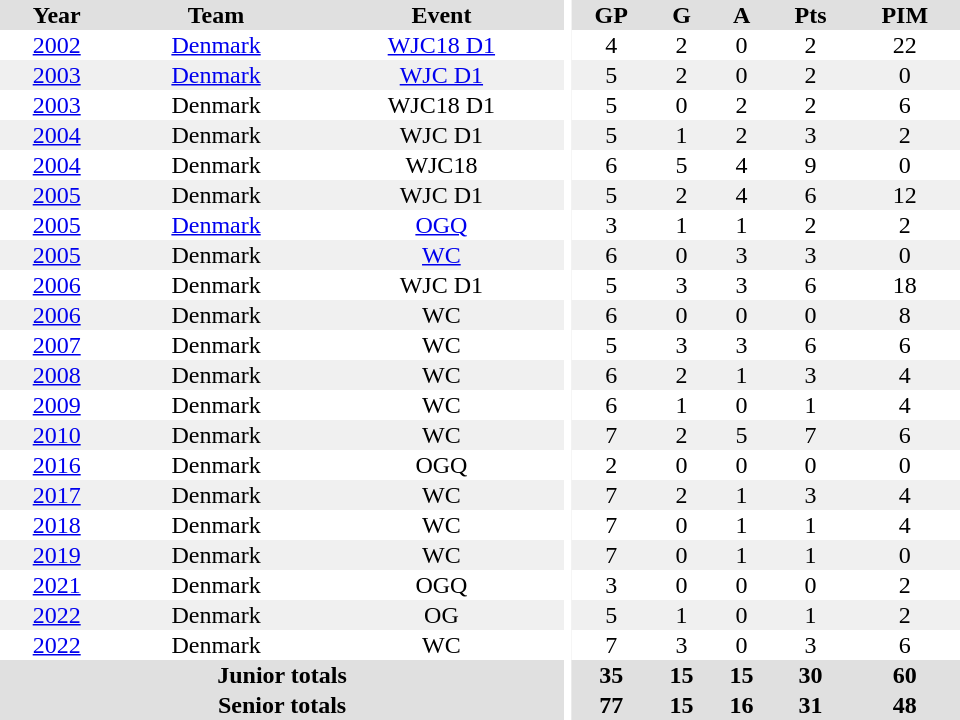<table border="0" cellpadding="1" cellspacing="0" ID="Table3" style="text-align:center; width:40em">
<tr bgcolor="#e0e0e0">
<th>Year</th>
<th>Team</th>
<th>Event</th>
<th rowspan="102" bgcolor="#ffffff"></th>
<th>GP</th>
<th>G</th>
<th>A</th>
<th>Pts</th>
<th>PIM</th>
</tr>
<tr>
<td><a href='#'>2002</a></td>
<td><a href='#'>Denmark</a></td>
<td><a href='#'>WJC18 D1</a></td>
<td>4</td>
<td>2</td>
<td>0</td>
<td>2</td>
<td>22</td>
</tr>
<tr bgcolor="#f0f0f0">
<td><a href='#'>2003</a></td>
<td><a href='#'>Denmark</a></td>
<td><a href='#'>WJC D1</a></td>
<td>5</td>
<td>2</td>
<td>0</td>
<td>2</td>
<td>0</td>
</tr>
<tr>
<td><a href='#'>2003</a></td>
<td>Denmark</td>
<td>WJC18 D1</td>
<td>5</td>
<td>0</td>
<td>2</td>
<td>2</td>
<td>6</td>
</tr>
<tr bgcolor="#f0f0f0">
<td><a href='#'>2004</a></td>
<td>Denmark</td>
<td>WJC D1</td>
<td>5</td>
<td>1</td>
<td>2</td>
<td>3</td>
<td>2</td>
</tr>
<tr>
<td><a href='#'>2004</a></td>
<td>Denmark</td>
<td>WJC18</td>
<td>6</td>
<td>5</td>
<td>4</td>
<td>9</td>
<td>0</td>
</tr>
<tr bgcolor="#f0f0f0">
<td><a href='#'>2005</a></td>
<td>Denmark</td>
<td>WJC D1</td>
<td>5</td>
<td>2</td>
<td>4</td>
<td>6</td>
<td>12</td>
</tr>
<tr>
<td><a href='#'>2005</a></td>
<td><a href='#'>Denmark</a></td>
<td><a href='#'>OGQ</a></td>
<td>3</td>
<td>1</td>
<td>1</td>
<td>2</td>
<td>2</td>
</tr>
<tr bgcolor="#f0f0f0">
<td><a href='#'>2005</a></td>
<td>Denmark</td>
<td><a href='#'>WC</a></td>
<td>6</td>
<td>0</td>
<td>3</td>
<td>3</td>
<td>0</td>
</tr>
<tr>
<td><a href='#'>2006</a></td>
<td>Denmark</td>
<td>WJC D1</td>
<td>5</td>
<td>3</td>
<td>3</td>
<td>6</td>
<td>18</td>
</tr>
<tr bgcolor="#f0f0f0">
<td><a href='#'>2006</a></td>
<td>Denmark</td>
<td>WC</td>
<td>6</td>
<td>0</td>
<td>0</td>
<td>0</td>
<td>8</td>
</tr>
<tr>
<td><a href='#'>2007</a></td>
<td>Denmark</td>
<td>WC</td>
<td>5</td>
<td>3</td>
<td>3</td>
<td>6</td>
<td>6</td>
</tr>
<tr bgcolor="#f0f0f0">
<td><a href='#'>2008</a></td>
<td>Denmark</td>
<td>WC</td>
<td>6</td>
<td>2</td>
<td>1</td>
<td>3</td>
<td>4</td>
</tr>
<tr>
<td><a href='#'>2009</a></td>
<td>Denmark</td>
<td>WC</td>
<td>6</td>
<td>1</td>
<td>0</td>
<td>1</td>
<td>4</td>
</tr>
<tr bgcolor="#f0f0f0">
<td><a href='#'>2010</a></td>
<td>Denmark</td>
<td>WC</td>
<td>7</td>
<td>2</td>
<td>5</td>
<td>7</td>
<td>6</td>
</tr>
<tr>
<td><a href='#'>2016</a></td>
<td>Denmark</td>
<td>OGQ</td>
<td>2</td>
<td>0</td>
<td>0</td>
<td>0</td>
<td>0</td>
</tr>
<tr bgcolor="#f0f0f0">
<td><a href='#'>2017</a></td>
<td>Denmark</td>
<td>WC</td>
<td>7</td>
<td>2</td>
<td>1</td>
<td>3</td>
<td>4</td>
</tr>
<tr>
<td><a href='#'>2018</a></td>
<td>Denmark</td>
<td>WC</td>
<td>7</td>
<td>0</td>
<td>1</td>
<td>1</td>
<td>4</td>
</tr>
<tr bgcolor="#f0f0f0">
<td><a href='#'>2019</a></td>
<td>Denmark</td>
<td>WC</td>
<td>7</td>
<td>0</td>
<td>1</td>
<td>1</td>
<td>0</td>
</tr>
<tr>
<td><a href='#'>2021</a></td>
<td>Denmark</td>
<td>OGQ</td>
<td>3</td>
<td>0</td>
<td>0</td>
<td>0</td>
<td>2</td>
</tr>
<tr bgcolor="#f0f0f0">
<td><a href='#'>2022</a></td>
<td>Denmark</td>
<td>OG</td>
<td>5</td>
<td>1</td>
<td>0</td>
<td>1</td>
<td>2</td>
</tr>
<tr>
<td><a href='#'>2022</a></td>
<td>Denmark</td>
<td>WC</td>
<td>7</td>
<td>3</td>
<td>0</td>
<td>3</td>
<td>6</td>
</tr>
<tr bgcolor="#e0e0e0">
<th colspan="3">Junior totals</th>
<th>35</th>
<th>15</th>
<th>15</th>
<th>30</th>
<th>60</th>
</tr>
<tr bgcolor="#e0e0e0">
<th colspan="3">Senior totals</th>
<th>77</th>
<th>15</th>
<th>16</th>
<th>31</th>
<th>48</th>
</tr>
</table>
